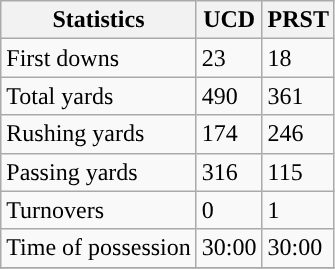<table class="wikitable" style="float: left;">
<tr>
<th>Statistics</th>
<th>UCD</th>
<th>PRST</th>
</tr>
<tr>
<td>First downs</td>
<td>23</td>
<td>18</td>
</tr>
<tr>
<td>Total yards</td>
<td>490</td>
<td>361</td>
</tr>
<tr>
<td>Rushing yards</td>
<td>174</td>
<td>246</td>
</tr>
<tr>
<td>Passing yards</td>
<td>316</td>
<td>115</td>
</tr>
<tr>
<td>Turnovers</td>
<td>0</td>
<td>1</td>
</tr>
<tr>
<td>Time of possession</td>
<td>30:00</td>
<td>30:00</td>
</tr>
<tr>
</tr>
</table>
